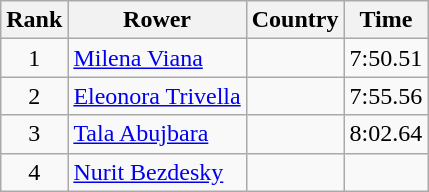<table class="wikitable" style="text-align:center">
<tr>
<th>Rank</th>
<th>Rower</th>
<th>Country</th>
<th>Time</th>
</tr>
<tr>
<td>1</td>
<td align="left"><a href='#'>Milena Viana</a></td>
<td align="left"></td>
<td>7:50.51</td>
</tr>
<tr>
<td>2</td>
<td align="left"><a href='#'>Eleonora Trivella</a></td>
<td align="left"></td>
<td>7:55.56</td>
</tr>
<tr>
<td>3</td>
<td align="left"><a href='#'>Tala Abujbara</a></td>
<td align="left"></td>
<td>8:02.64</td>
</tr>
<tr>
<td>4</td>
<td align="left"><a href='#'>Nurit Bezdesky</a></td>
<td align="left"></td>
<td></td>
</tr>
</table>
